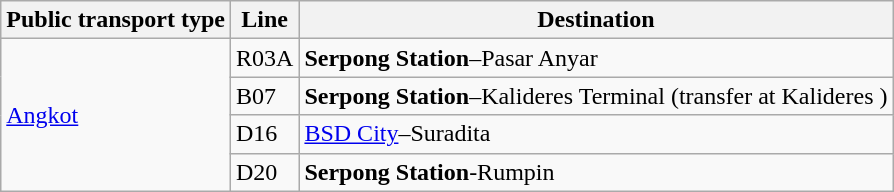<table class="wikitable sortable">
<tr>
<th>Public transport type</th>
<th>Line</th>
<th>Destination</th>
</tr>
<tr>
<td rowspan=6><a href='#'>Angkot</a></td>
<td>R03A</td>
<td><strong>Serpong Station</strong>–Pasar Anyar</td>
</tr>
<tr>
<td>B07</td>
<td><strong>Serpong Station</strong>–Kalideres Terminal (transfer at Kalideres  )</td>
</tr>
<tr>
<td>D16</td>
<td><a href='#'>BSD City</a>–Suradita</td>
</tr>
<tr>
<td>D20</td>
<td><strong>Serpong Station</strong>-Rumpin</td>
</tr>
</table>
